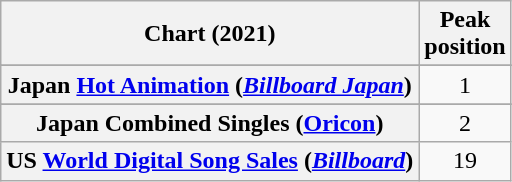<table class="wikitable sortable plainrowheaders" style="text-align:center">
<tr>
<th scope="col">Chart (2021)</th>
<th scope="col">Peak<br>position</th>
</tr>
<tr>
</tr>
<tr>
</tr>
<tr>
<th scope="row">Japan <a href='#'>Hot Animation</a> (<em><a href='#'>Billboard Japan</a></em>)</th>
<td>1</td>
</tr>
<tr>
</tr>
<tr>
<th scope="row">Japan Combined Singles (<a href='#'>Oricon</a>)<br></th>
<td>2</td>
</tr>
<tr>
<th scope="row">US <a href='#'>World Digital Song Sales</a> (<em><a href='#'>Billboard</a></em>)</th>
<td>19</td>
</tr>
</table>
